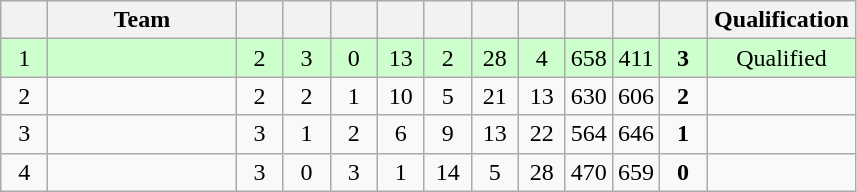<table class="wikitable" style="text-align:center">
<tr>
<th width=5.5%></th>
<th width=22%>Team</th>
<th width=5.5%></th>
<th width=5.5%></th>
<th width=5.5%></th>
<th width=5.5%></th>
<th width=5.5%></th>
<th width=5.5%></th>
<th width=5.5%></th>
<th width=5.5%></th>
<th width=5.5%></th>
<th width=5.5%></th>
<th width=18%>Qualification</th>
</tr>
<tr bgcolor="#ccffcc">
<td>1</td>
<td align="left"></td>
<td>2</td>
<td>3</td>
<td>0</td>
<td>13</td>
<td>2</td>
<td>28</td>
<td>4</td>
<td>658</td>
<td>411</td>
<td><strong>3</strong></td>
<td>Qualified</td>
</tr>
<tr>
<td>2</td>
<td align="left"></td>
<td>2</td>
<td>2</td>
<td>1</td>
<td>10</td>
<td>5</td>
<td>21</td>
<td>13</td>
<td>630</td>
<td>606</td>
<td><strong>2</strong></td>
<td></td>
</tr>
<tr>
<td>3</td>
<td align="left"></td>
<td>3</td>
<td>1</td>
<td>2</td>
<td>6</td>
<td>9</td>
<td>13</td>
<td>22</td>
<td>564</td>
<td>646</td>
<td><strong>1</strong></td>
<td></td>
</tr>
<tr>
<td>4</td>
<td align="left"></td>
<td>3</td>
<td>0</td>
<td>3</td>
<td>1</td>
<td>14</td>
<td>5</td>
<td>28</td>
<td>470</td>
<td>659</td>
<td><strong>0</strong></td>
<td></td>
</tr>
</table>
